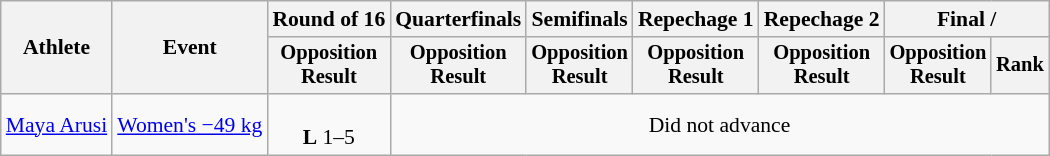<table class="wikitable" style="font-size:90%;">
<tr>
<th rowspan=2>Athlete</th>
<th rowspan=2>Event</th>
<th>Round of 16</th>
<th>Quarterfinals</th>
<th>Semifinals</th>
<th>Repechage 1</th>
<th>Repechage 2</th>
<th colspan=2>Final / </th>
</tr>
<tr style="font-size:95%">
<th>Opposition<br>Result</th>
<th>Opposition<br>Result</th>
<th>Opposition<br>Result</th>
<th>Opposition<br>Result</th>
<th>Opposition<br>Result</th>
<th>Opposition<br>Result</th>
<th>Rank</th>
</tr>
<tr align=center>
<td align=left><a href='#'>Maya Arusi</a></td>
<td align=left><a href='#'>Women's −49 kg</a></td>
<td><br><strong>L</strong> 1–5</td>
<td colspan=6>Did not advance</td>
</tr>
</table>
